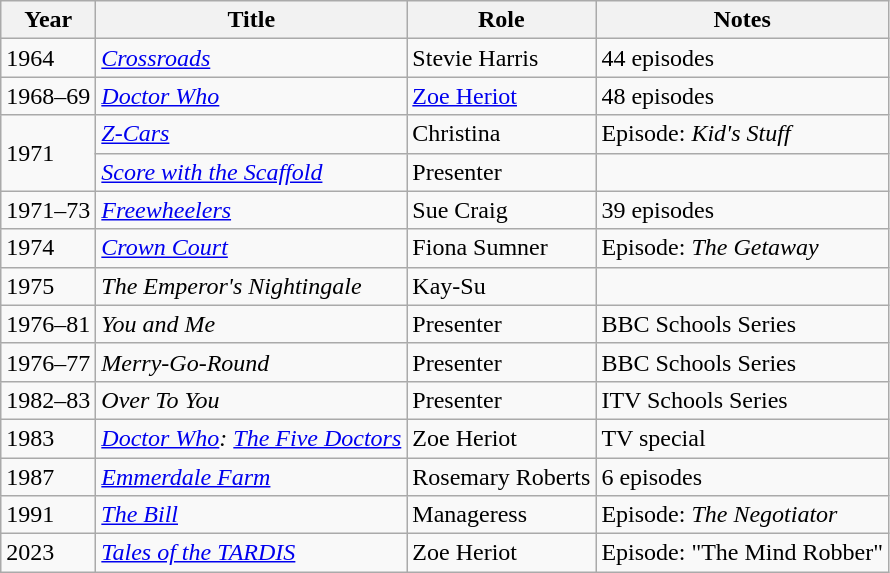<table class="wikitable">
<tr>
<th>Year</th>
<th>Title</th>
<th>Role</th>
<th>Notes</th>
</tr>
<tr>
<td>1964</td>
<td><em><a href='#'>Crossroads</a></em></td>
<td>Stevie Harris</td>
<td>44 episodes</td>
</tr>
<tr>
<td>1968–69</td>
<td><em><a href='#'>Doctor Who</a></em></td>
<td><a href='#'>Zoe Heriot</a></td>
<td>48 episodes</td>
</tr>
<tr>
<td rowspan=2>1971</td>
<td><em><a href='#'>Z-Cars</a></em></td>
<td>Christina</td>
<td>Episode: <em>Kid's Stuff</em></td>
</tr>
<tr>
<td><em><a href='#'>Score with the Scaffold</a></em></td>
<td>Presenter</td>
<td></td>
</tr>
<tr>
<td>1971–73</td>
<td><em><a href='#'>Freewheelers</a></em></td>
<td>Sue Craig</td>
<td>39 episodes</td>
</tr>
<tr>
<td>1974</td>
<td><em><a href='#'>Crown Court</a></em></td>
<td>Fiona Sumner</td>
<td>Episode: <em>The Getaway</em></td>
</tr>
<tr>
<td>1975</td>
<td><em>The Emperor's Nightingale</em></td>
<td>Kay-Su</td>
<td></td>
</tr>
<tr>
<td>1976–81</td>
<td><em>You and Me</em></td>
<td>Presenter</td>
<td>BBC Schools Series</td>
</tr>
<tr>
<td>1976–77</td>
<td><em>Merry-Go-Round</em></td>
<td>Presenter</td>
<td>BBC Schools Series</td>
</tr>
<tr>
<td>1982–83</td>
<td><em>Over To You</em></td>
<td>Presenter</td>
<td>ITV Schools Series</td>
</tr>
<tr>
<td>1983</td>
<td><em><a href='#'>Doctor Who</a>:</em> <em><a href='#'>The Five Doctors</a></em></td>
<td>Zoe Heriot</td>
<td>TV special</td>
</tr>
<tr>
<td>1987</td>
<td><em><a href='#'>Emmerdale Farm</a></em></td>
<td>Rosemary Roberts</td>
<td>6 episodes</td>
</tr>
<tr>
<td>1991</td>
<td><em><a href='#'>The Bill</a></em></td>
<td>Manageress</td>
<td>Episode: <em>The Negotiator</em></td>
</tr>
<tr>
<td>2023</td>
<td><em><a href='#'>Tales of the TARDIS</a></em></td>
<td>Zoe Heriot</td>
<td>Episode: "The Mind Robber"</td>
</tr>
</table>
